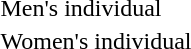<table>
<tr>
<td>Men's individual</td>
<td></td>
<td></td>
<td></td>
</tr>
<tr>
<td>Women's individual</td>
<td></td>
<td></td>
<td></td>
</tr>
</table>
